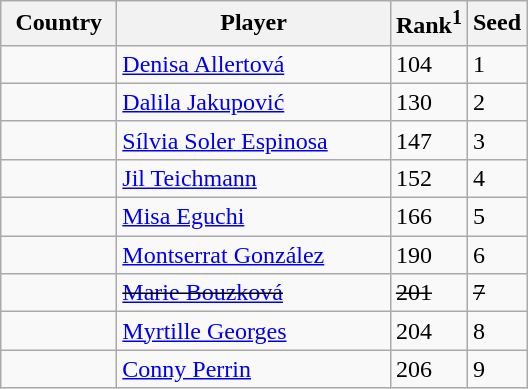<table class="sortable wikitable">
<tr>
<th width="70">Country</th>
<th width="175">Player</th>
<th>Rank<sup>1</sup></th>
<th>Seed</th>
</tr>
<tr>
<td></td>
<td><a href='#'>Denisa Allertová</a></td>
<td>104</td>
<td>1</td>
</tr>
<tr>
<td></td>
<td><a href='#'>Dalila Jakupović</a></td>
<td>130</td>
<td>2</td>
</tr>
<tr>
<td></td>
<td><a href='#'>Sílvia Soler Espinosa</a></td>
<td>147</td>
<td>3</td>
</tr>
<tr>
<td></td>
<td><a href='#'>Jil Teichmann</a></td>
<td>152</td>
<td>4</td>
</tr>
<tr>
<td></td>
<td><a href='#'>Misa Eguchi</a></td>
<td>166</td>
<td>5</td>
</tr>
<tr>
<td></td>
<td><a href='#'>Montserrat González</a></td>
<td>190</td>
<td>6</td>
</tr>
<tr>
<td><s></s></td>
<td><s><a href='#'>Marie Bouzková</a></s></td>
<td><s>201</s></td>
<td><s>7</s></td>
</tr>
<tr>
<td></td>
<td><a href='#'>Myrtille Georges</a></td>
<td>204</td>
<td>8</td>
</tr>
<tr>
<td></td>
<td><a href='#'>Conny Perrin</a></td>
<td>206</td>
<td>9</td>
</tr>
</table>
